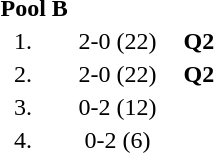<table style="text-align:center">
<tr>
<td colspan=4 align=left><strong>Pool B</strong></td>
</tr>
<tr>
<td width=30>1.</td>
<td align=left></td>
<td width=80>2-0 (22)</td>
<td><strong>Q2</strong></td>
</tr>
<tr>
<td>2.</td>
<td align=left></td>
<td>2-0 (22)</td>
<td><strong>Q2</strong></td>
</tr>
<tr>
<td>3.</td>
<td align=left></td>
<td>0-2 (12)</td>
<td></td>
</tr>
<tr>
<td>4.</td>
<td align=left></td>
<td>0-2 (6)</td>
<td></td>
</tr>
</table>
